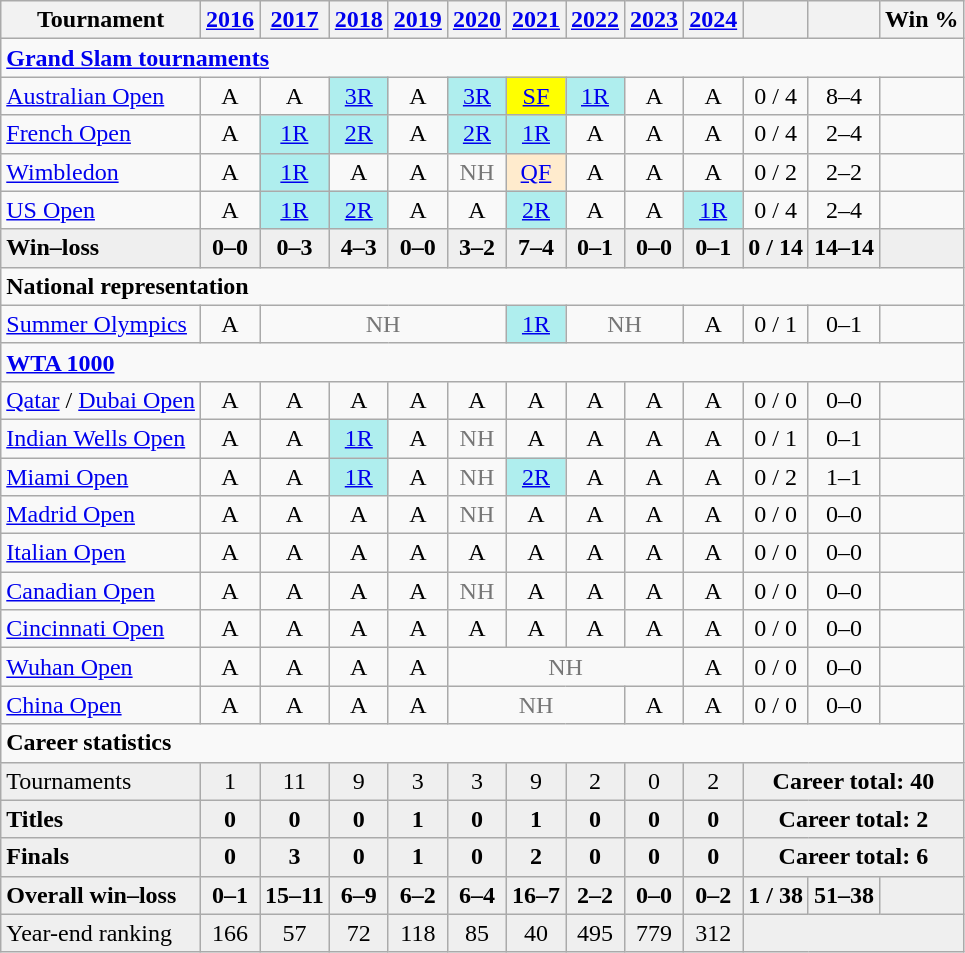<table class=wikitable style=text-align:center>
<tr>
<th>Tournament</th>
<th><a href='#'>2016</a></th>
<th><a href='#'>2017</a></th>
<th><a href='#'>2018</a></th>
<th><a href='#'>2019</a></th>
<th><a href='#'>2020</a></th>
<th><a href='#'>2021</a></th>
<th><a href='#'>2022</a></th>
<th><a href='#'>2023</a></th>
<th><a href='#'>2024</a></th>
<th></th>
<th></th>
<th>Win %</th>
</tr>
<tr>
<td colspan="13" style="text-align:left"><strong><a href='#'>Grand Slam tournaments</a></strong></td>
</tr>
<tr>
<td style=text-align:left><a href='#'>Australian Open</a></td>
<td>A</td>
<td>A</td>
<td bgcolor=afeeee><a href='#'>3R</a></td>
<td>A</td>
<td bgcolor=afeeee><a href='#'>3R</a></td>
<td bgcolor=yellow><a href='#'>SF</a></td>
<td bgcolor=afeeee><a href='#'>1R</a></td>
<td>A</td>
<td>A</td>
<td>0 / 4</td>
<td>8–4</td>
<td></td>
</tr>
<tr>
<td style=text-align:left><a href='#'>French Open</a></td>
<td>A</td>
<td bgcolor=afeeee><a href='#'>1R</a></td>
<td bgcolor=afeeee><a href='#'>2R</a></td>
<td>A</td>
<td bgcolor=afeeee><a href='#'>2R</a></td>
<td bgcolor=afeeee><a href='#'>1R</a></td>
<td>A</td>
<td>A</td>
<td>A</td>
<td>0 / 4</td>
<td>2–4</td>
<td></td>
</tr>
<tr>
<td style=text-align:left><a href='#'>Wimbledon</a></td>
<td>A</td>
<td bgcolor=afeeee><a href='#'>1R</a></td>
<td>A</td>
<td>A</td>
<td style=color:#767676>NH</td>
<td bgcolor=ffebcd><a href='#'>QF</a></td>
<td>A</td>
<td>A</td>
<td>A</td>
<td>0 / 2</td>
<td>2–2</td>
<td></td>
</tr>
<tr>
<td style=text-align:left><a href='#'>US Open</a></td>
<td>A</td>
<td bgcolor=afeeee><a href='#'>1R</a></td>
<td bgcolor=afeeee><a href='#'>2R</a></td>
<td>A</td>
<td>A</td>
<td bgcolor=afeeee><a href='#'>2R</a></td>
<td>A</td>
<td>A</td>
<td bgcolor=afeeee><a href='#'>1R</a></td>
<td>0 / 4</td>
<td>2–4</td>
<td></td>
</tr>
<tr style=font-weight:bold;background:#efefef>
<td style=text-align:left>Win–loss</td>
<td>0–0</td>
<td>0–3</td>
<td>4–3</td>
<td>0–0</td>
<td>3–2</td>
<td>7–4</td>
<td>0–1</td>
<td>0–0</td>
<td>0–1</td>
<td>0 / 14</td>
<td>14–14</td>
<td></td>
</tr>
<tr>
<td align=left colspan="13"><strong>National representation</strong></td>
</tr>
<tr>
<td align=left><a href='#'>Summer Olympics</a></td>
<td>A</td>
<td colspan="4" style=color:#767676>NH</td>
<td bgcolor=afeeee><a href='#'>1R</a></td>
<td colspan="2" style=color:#767676>NH</td>
<td>A</td>
<td>0 / 1</td>
<td>0–1</td>
<td></td>
</tr>
<tr>
<td colspan="13" style="text-align:left"><strong><a href='#'>WTA 1000</a></strong></td>
</tr>
<tr>
<td align=left><a href='#'>Qatar</a> / <a href='#'>Dubai Open</a></td>
<td>A</td>
<td>A</td>
<td>A</td>
<td>A</td>
<td>A</td>
<td>A</td>
<td>A</td>
<td>A</td>
<td>A</td>
<td>0 / 0</td>
<td>0–0</td>
<td></td>
</tr>
<tr>
<td align="left"><a href='#'>Indian Wells Open</a></td>
<td>A</td>
<td>A</td>
<td bgcolor="afeeee"><a href='#'>1R</a></td>
<td>A</td>
<td style="color:#767676">NH</td>
<td>A</td>
<td>A</td>
<td>A</td>
<td>A</td>
<td>0 / 1</td>
<td>0–1</td>
<td></td>
</tr>
<tr>
<td style="text-align:left"><a href='#'>Miami Open</a></td>
<td>A</td>
<td>A</td>
<td bgcolor="afeeee"><a href='#'>1R</a></td>
<td>A</td>
<td style="color:#767676">NH</td>
<td bgcolor="afeeee"><a href='#'>2R</a></td>
<td>A</td>
<td>A</td>
<td>A</td>
<td>0 / 2</td>
<td>1–1</td>
<td></td>
</tr>
<tr>
<td align=left><a href='#'>Madrid Open</a></td>
<td>A</td>
<td>A</td>
<td>A</td>
<td>A</td>
<td style=color:#767676>NH</td>
<td>A</td>
<td>A</td>
<td>A</td>
<td>A</td>
<td>0 / 0</td>
<td>0–0</td>
<td></td>
</tr>
<tr>
<td align=left><a href='#'>Italian Open</a></td>
<td>A</td>
<td>A</td>
<td>A</td>
<td>A</td>
<td>A</td>
<td>A</td>
<td>A</td>
<td>A</td>
<td>A</td>
<td>0 / 0</td>
<td>0–0</td>
<td></td>
</tr>
<tr>
<td align=left><a href='#'>Canadian Open</a></td>
<td>A</td>
<td>A</td>
<td>A</td>
<td>A</td>
<td style=color:#767676>NH</td>
<td>A</td>
<td>A</td>
<td>A</td>
<td>A</td>
<td>0 / 0</td>
<td>0–0</td>
<td></td>
</tr>
<tr>
<td align=left><a href='#'>Cincinnati Open</a></td>
<td>A</td>
<td>A</td>
<td>A</td>
<td>A</td>
<td>A</td>
<td>A</td>
<td>A</td>
<td>A</td>
<td>A</td>
<td>0 / 0</td>
<td>0–0</td>
<td></td>
</tr>
<tr>
<td align=left><a href='#'>Wuhan Open</a></td>
<td>A</td>
<td>A</td>
<td>A</td>
<td>A</td>
<td colspan=4 style=color:#767676>NH</td>
<td>A</td>
<td>0 / 0</td>
<td>0–0</td>
<td></td>
</tr>
<tr>
<td align=left><a href='#'>China Open</a></td>
<td>A</td>
<td>A</td>
<td>A</td>
<td>A</td>
<td colspan=3 style=color:#767676>NH</td>
<td>A</td>
<td>A</td>
<td>0 / 0</td>
<td>0–0</td>
<td></td>
</tr>
<tr>
<td colspan="13" style="text-align:left"><strong>Career statistics</strong></td>
</tr>
<tr style=background:#efefef>
<td style=text-align:left>Tournaments</td>
<td>1</td>
<td>11</td>
<td>9</td>
<td>3</td>
<td>3</td>
<td>9</td>
<td>2</td>
<td>0</td>
<td>2</td>
<td colspan=3><strong>Career total: 40</strong></td>
</tr>
<tr style=font-weight:bold;background:#efefef>
<td style=text-align:left>Titles</td>
<td>0</td>
<td>0</td>
<td>0</td>
<td>1</td>
<td>0</td>
<td>1</td>
<td>0</td>
<td>0</td>
<td>0</td>
<td colspan=3>Career total: 2</td>
</tr>
<tr style=font-weight:bold;background:#efefef>
<td style=text-align:left>Finals</td>
<td>0</td>
<td>3</td>
<td>0</td>
<td>1</td>
<td>0</td>
<td>2</td>
<td>0</td>
<td>0</td>
<td>0</td>
<td colspan=3>Career total: 6</td>
</tr>
<tr style=font-weight:bold;background:#efefef>
<td style=text-align:left>Overall win–loss</td>
<td>0–1</td>
<td>15–11</td>
<td>6–9</td>
<td>6–2</td>
<td>6–4</td>
<td>16–7</td>
<td>2–2</td>
<td>0–0</td>
<td>0–2</td>
<td>1 / 38</td>
<td>51–38</td>
<td></td>
</tr>
<tr style=background:#efefef>
<td style=text-align:left>Year-end ranking</td>
<td>166</td>
<td>57</td>
<td>72</td>
<td>118</td>
<td>85</td>
<td>40</td>
<td>495</td>
<td>779</td>
<td>312</td>
<td colspan=3></td>
</tr>
</table>
